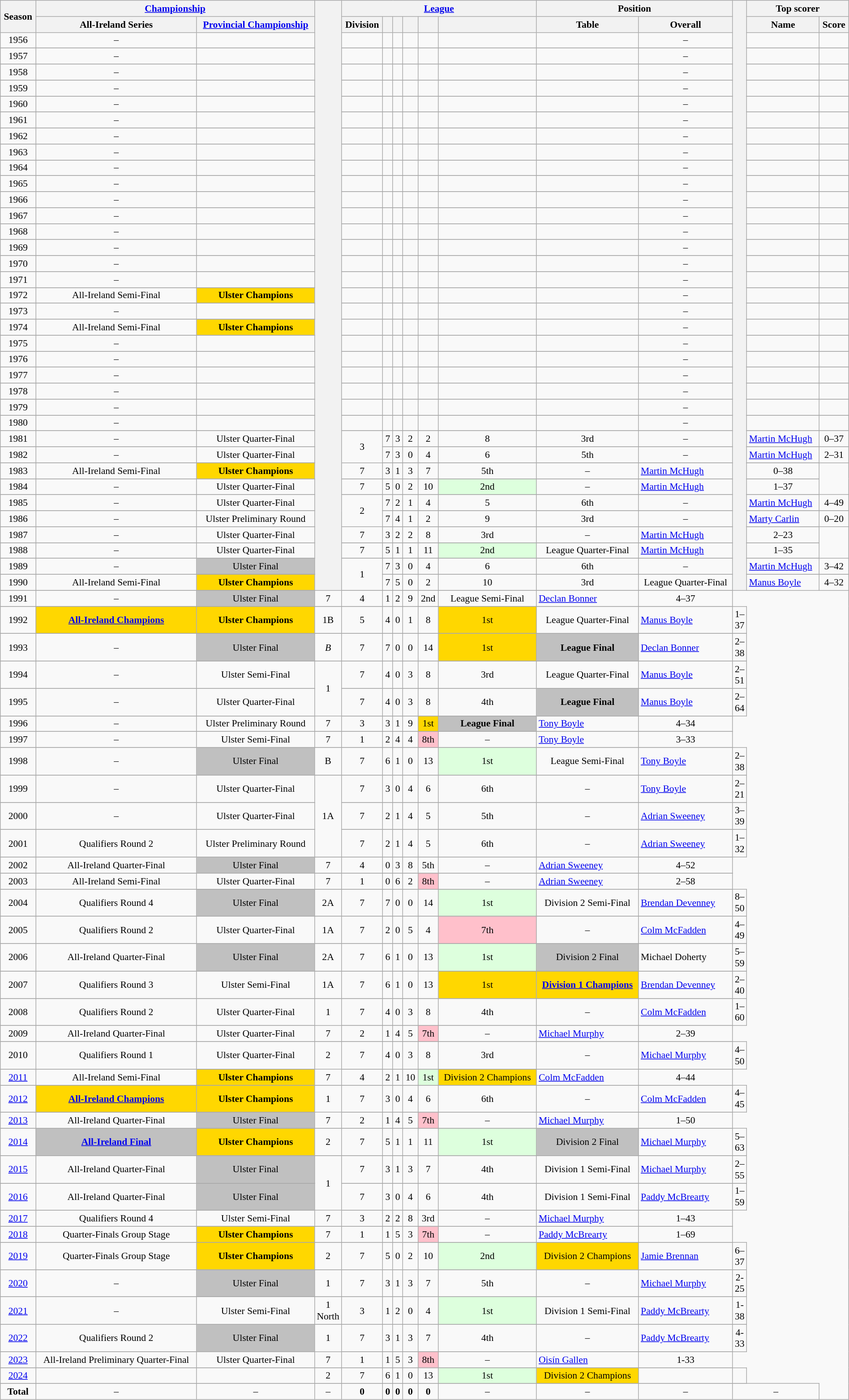<table class="wikitable" width=100% style="font-size:90%; text-align:center;">
<tr style="background:#f0f6ff;">
<th rowspan=2>Season</th>
<th colspan=2><a href='#'>Championship</a></th>
<th width=1% rowspan=72></th>
<th colspan=6><a href='#'>League</a></th>
<th colspan=2>Position</th>
<th width=1% rowspan=72></th>
<th colspan=2>Top scorer</th>
</tr>
<tr>
<th>All-Ireland Series</th>
<th><a href='#'>Provincial Championship</a></th>
<th>Division</th>
<th></th>
<th></th>
<th></th>
<th></th>
<th></th>
<th>Table</th>
<th>Overall</th>
<th>Name</th>
<th>Score</th>
</tr>
<tr>
<td>1956</td>
<td>–</td>
<td></td>
<td></td>
<td></td>
<td></td>
<td></td>
<td></td>
<td></td>
<td></td>
<td>–</td>
<td align="left"></td>
<td></td>
</tr>
<tr>
</tr>
<tr>
<td>1957</td>
<td>–</td>
<td></td>
<td></td>
<td></td>
<td></td>
<td></td>
<td></td>
<td></td>
<td></td>
<td>–</td>
<td align="left"></td>
<td></td>
</tr>
<tr>
</tr>
<tr>
<td>1958</td>
<td>–</td>
<td></td>
<td></td>
<td></td>
<td></td>
<td></td>
<td></td>
<td></td>
<td></td>
<td>–</td>
<td align="left"></td>
<td></td>
</tr>
<tr>
</tr>
<tr>
<td>1959</td>
<td>–</td>
<td></td>
<td></td>
<td></td>
<td></td>
<td></td>
<td></td>
<td></td>
<td></td>
<td>–</td>
<td align="left"></td>
<td></td>
</tr>
<tr>
</tr>
<tr>
<td>1960</td>
<td>–</td>
<td></td>
<td></td>
<td></td>
<td></td>
<td></td>
<td></td>
<td></td>
<td></td>
<td>–</td>
<td align="left"></td>
<td></td>
</tr>
<tr>
</tr>
<tr>
<td>1961</td>
<td>–</td>
<td></td>
<td></td>
<td></td>
<td></td>
<td></td>
<td></td>
<td></td>
<td></td>
<td>–</td>
<td align="left"></td>
<td></td>
</tr>
<tr>
</tr>
<tr>
<td>1962</td>
<td>–</td>
<td></td>
<td></td>
<td></td>
<td></td>
<td></td>
<td></td>
<td></td>
<td></td>
<td>–</td>
<td align="left"></td>
<td></td>
</tr>
<tr>
</tr>
<tr>
<td>1963</td>
<td>–</td>
<td></td>
<td></td>
<td></td>
<td></td>
<td></td>
<td></td>
<td></td>
<td></td>
<td>–</td>
<td align="left"></td>
<td></td>
</tr>
<tr>
</tr>
<tr>
<td>1964</td>
<td>–</td>
<td></td>
<td></td>
<td></td>
<td></td>
<td></td>
<td></td>
<td></td>
<td></td>
<td>–</td>
<td align="left"></td>
<td></td>
</tr>
<tr>
</tr>
<tr>
<td>1965</td>
<td>–</td>
<td></td>
<td></td>
<td></td>
<td></td>
<td></td>
<td></td>
<td></td>
<td></td>
<td>–</td>
<td align="left"></td>
<td></td>
</tr>
<tr>
</tr>
<tr>
<td>1966</td>
<td>–</td>
<td></td>
<td></td>
<td></td>
<td></td>
<td></td>
<td></td>
<td></td>
<td></td>
<td>–</td>
<td align="left"></td>
<td></td>
</tr>
<tr>
</tr>
<tr>
<td>1967</td>
<td>–</td>
<td></td>
<td></td>
<td></td>
<td></td>
<td></td>
<td></td>
<td></td>
<td></td>
<td>–</td>
<td align="left"></td>
<td></td>
</tr>
<tr>
</tr>
<tr>
<td>1968</td>
<td>–</td>
<td></td>
<td></td>
<td></td>
<td></td>
<td></td>
<td></td>
<td></td>
<td></td>
<td>–</td>
<td align="left"></td>
<td></td>
</tr>
<tr>
</tr>
<tr>
<td>1969</td>
<td>–</td>
<td></td>
<td></td>
<td></td>
<td></td>
<td></td>
<td></td>
<td></td>
<td></td>
<td>–</td>
<td align="left"></td>
<td></td>
</tr>
<tr>
</tr>
<tr>
<td>1970</td>
<td>–</td>
<td></td>
<td></td>
<td></td>
<td></td>
<td></td>
<td></td>
<td></td>
<td></td>
<td>–</td>
<td align="left"></td>
<td></td>
</tr>
<tr>
</tr>
<tr>
<td>1971</td>
<td>–</td>
<td></td>
<td></td>
<td></td>
<td></td>
<td></td>
<td></td>
<td></td>
<td></td>
<td>–</td>
<td align="left"></td>
<td></td>
</tr>
<tr>
</tr>
<tr>
<td>1972</td>
<td>All-Ireland Semi-Final</td>
<td style=background:gold><strong>Ulster Champions</strong></td>
<td></td>
<td></td>
<td></td>
<td></td>
<td></td>
<td></td>
<td></td>
<td>–</td>
<td align="left"></td>
<td></td>
</tr>
<tr>
</tr>
<tr>
<td>1973</td>
<td>–</td>
<td></td>
<td></td>
<td></td>
<td></td>
<td></td>
<td></td>
<td></td>
<td></td>
<td>–</td>
<td align="left"></td>
<td></td>
</tr>
<tr>
</tr>
<tr>
<td>1974</td>
<td>All-Ireland Semi-Final</td>
<td style=background:gold><strong>Ulster Champions</strong></td>
<td></td>
<td></td>
<td></td>
<td></td>
<td></td>
<td></td>
<td></td>
<td>–</td>
<td align="left"></td>
<td></td>
</tr>
<tr>
</tr>
<tr>
<td>1975</td>
<td>–</td>
<td></td>
<td></td>
<td></td>
<td></td>
<td></td>
<td></td>
<td></td>
<td></td>
<td>–</td>
<td align="left"></td>
<td></td>
</tr>
<tr>
</tr>
<tr>
<td>1976</td>
<td>–</td>
<td></td>
<td></td>
<td></td>
<td></td>
<td></td>
<td></td>
<td></td>
<td></td>
<td>–</td>
<td align="left"></td>
<td></td>
</tr>
<tr>
</tr>
<tr>
<td>1977</td>
<td>–</td>
<td></td>
<td></td>
<td></td>
<td></td>
<td></td>
<td></td>
<td></td>
<td></td>
<td>–</td>
<td align="left"></td>
<td></td>
</tr>
<tr>
</tr>
<tr>
<td>1978</td>
<td>–</td>
<td></td>
<td></td>
<td></td>
<td></td>
<td></td>
<td></td>
<td></td>
<td></td>
<td>–</td>
<td align="left"></td>
<td></td>
</tr>
<tr>
</tr>
<tr>
<td>1979</td>
<td>–</td>
<td></td>
<td></td>
<td></td>
<td></td>
<td></td>
<td></td>
<td></td>
<td></td>
<td>–</td>
<td align="left"></td>
<td></td>
</tr>
<tr>
</tr>
<tr>
<td>1980</td>
<td>–</td>
<td></td>
<td></td>
<td></td>
<td></td>
<td></td>
<td></td>
<td></td>
<td></td>
<td>–</td>
<td align="left"></td>
<td></td>
</tr>
<tr>
</tr>
<tr>
<td>1981</td>
<td>–</td>
<td>Ulster Quarter-Final</td>
<td rowspan=4>3</td>
<td>7</td>
<td>3</td>
<td>2</td>
<td>2</td>
<td>8</td>
<td>3rd</td>
<td>–</td>
<td align="left"><a href='#'>Martin McHugh</a></td>
<td>0–37</td>
</tr>
<tr>
</tr>
<tr>
<td>1982</td>
<td>–</td>
<td>Ulster Quarter-Final</td>
<td>7</td>
<td>3</td>
<td>0</td>
<td>4</td>
<td>6</td>
<td>5th</td>
<td>–</td>
<td align="left"><a href='#'>Martin McHugh</a></td>
<td>2–31</td>
</tr>
<tr>
</tr>
<tr>
<td>1983</td>
<td>All-Ireland Semi-Final</td>
<td style=background:gold><strong>Ulster Champions</strong></td>
<td>7</td>
<td>3</td>
<td>1</td>
<td>3</td>
<td>7</td>
<td>5th</td>
<td>–</td>
<td align="left"><a href='#'>Martin McHugh</a></td>
<td>0–38</td>
</tr>
<tr>
</tr>
<tr>
<td>1984</td>
<td>–</td>
<td>Ulster Quarter-Final</td>
<td>7</td>
<td>5</td>
<td>0</td>
<td>2</td>
<td>10</td>
<td style=background:#DFD>2nd</td>
<td>–</td>
<td align="left"><a href='#'>Martin McHugh</a></td>
<td>1–37</td>
</tr>
<tr>
</tr>
<tr>
<td>1985</td>
<td>–</td>
<td>Ulster Quarter-Final</td>
<td rowspan=4>2</td>
<td>7</td>
<td>2</td>
<td>1</td>
<td>4</td>
<td>5</td>
<td>6th</td>
<td>–</td>
<td align="left"><a href='#'>Martin McHugh</a></td>
<td>4–49</td>
</tr>
<tr>
</tr>
<tr>
<td>1986</td>
<td>–</td>
<td>Ulster Preliminary Round</td>
<td>7</td>
<td>4</td>
<td>1</td>
<td>2</td>
<td>9</td>
<td>3rd</td>
<td>–</td>
<td align="left"><a href='#'>Marty Carlin</a></td>
<td>0–20</td>
</tr>
<tr>
</tr>
<tr>
<td>1987</td>
<td>–</td>
<td>Ulster Quarter-Final</td>
<td>7</td>
<td>3</td>
<td>2</td>
<td>2</td>
<td>8</td>
<td>3rd</td>
<td>–</td>
<td align="left"><a href='#'>Martin McHugh</a></td>
<td>2–23</td>
</tr>
<tr>
</tr>
<tr>
<td>1988</td>
<td>–</td>
<td>Ulster Quarter-Final</td>
<td>7</td>
<td>5</td>
<td>1</td>
<td>1</td>
<td>11</td>
<td style=background:#DFD>2nd</td>
<td>League Quarter-Final</td>
<td align="left"><a href='#'>Martin McHugh</a></td>
<td>1–35</td>
</tr>
<tr>
</tr>
<tr>
<td>1989</td>
<td>–</td>
<td style=background:silver>Ulster Final</td>
<td rowspan=3>1</td>
<td>7</td>
<td>3</td>
<td>0</td>
<td>4</td>
<td>6</td>
<td>6th</td>
<td>–</td>
<td align="left"><a href='#'>Martin McHugh</a></td>
<td>3–42</td>
</tr>
<tr>
</tr>
<tr>
<td>1990</td>
<td>All-Ireland Semi-Final</td>
<td style=background:gold><strong>Ulster Champions</strong></td>
<td>7</td>
<td>5</td>
<td>0</td>
<td>2</td>
<td>10</td>
<td>3rd</td>
<td>League Quarter-Final</td>
<td align="left"><a href='#'>Manus Boyle</a></td>
<td>4–32</td>
</tr>
<tr>
</tr>
<tr>
<td>1991</td>
<td>–</td>
<td style=background:silver>Ulster Final</td>
<td>7</td>
<td>4</td>
<td>1</td>
<td>2</td>
<td>9</td>
<td>2nd</td>
<td>League Semi-Final</td>
<td align="left"><a href='#'>Declan Bonner</a></td>
<td>4–37</td>
</tr>
<tr>
</tr>
<tr>
<td>1992</td>
<td style=background:gold><strong><a href='#'>All-Ireland Champions</a></strong></td>
<td style=background:gold><strong>Ulster Champions</strong></td>
<td>1B</td>
<td>5</td>
<td>4</td>
<td>0</td>
<td>1</td>
<td>8</td>
<td style=background:gold>1st</td>
<td>League Quarter-Final</td>
<td align="left"><a href='#'>Manus Boyle</a></td>
<td>1–37</td>
</tr>
<tr>
</tr>
<tr>
<td>1993</td>
<td>–</td>
<td style=background:silver>Ulster Final</td>
<td><em>B</em></td>
<td>7</td>
<td>7</td>
<td>0</td>
<td>0</td>
<td>14</td>
<td style=background:gold>1st</td>
<td style=background:silver><strong>League Final</strong></td>
<td align="left"><a href='#'>Declan Bonner</a></td>
<td>2–38</td>
</tr>
<tr>
</tr>
<tr>
<td>1994</td>
<td>–</td>
<td>Ulster Semi-Final</td>
<td rowspan=4>1</td>
<td>7</td>
<td>4</td>
<td>0</td>
<td>3</td>
<td>8</td>
<td>3rd</td>
<td>League Quarter-Final</td>
<td align="left"><a href='#'>Manus Boyle</a></td>
<td>2–51</td>
</tr>
<tr>
</tr>
<tr>
<td>1995</td>
<td>–</td>
<td>Ulster Quarter-Final</td>
<td>7</td>
<td>4</td>
<td>0</td>
<td>3</td>
<td>8</td>
<td>4th</td>
<td style=background:silver><strong>League Final</strong></td>
<td align="left"><a href='#'>Manus Boyle</a></td>
<td>2–64</td>
</tr>
<tr>
</tr>
<tr>
<td>1996</td>
<td>–</td>
<td>Ulster Preliminary Round</td>
<td>7</td>
<td>3</td>
<td>3</td>
<td>1</td>
<td>9</td>
<td style=background:gold>1st</td>
<td style=background:silver><strong>League Final</strong></td>
<td align="left"><a href='#'>Tony Boyle</a></td>
<td>4–34</td>
</tr>
<tr>
</tr>
<tr>
<td>1997</td>
<td>–</td>
<td>Ulster Semi-Final</td>
<td>7</td>
<td>1</td>
<td>2</td>
<td>4</td>
<td>4</td>
<td style=background:Pink>8th</td>
<td>–</td>
<td align="left"><a href='#'>Tony Boyle</a></td>
<td>3–33</td>
</tr>
<tr>
</tr>
<tr>
<td>1998</td>
<td>–</td>
<td style=background:silver>Ulster Final</td>
<td>B</td>
<td>7</td>
<td>6</td>
<td>1</td>
<td>0</td>
<td>13</td>
<td style=background:#DFD>1st</td>
<td>League Semi-Final</td>
<td align="left"><a href='#'>Tony Boyle</a></td>
<td>2–38</td>
</tr>
<tr>
</tr>
<tr>
<td>1999</td>
<td>–</td>
<td>Ulster Quarter-Final</td>
<td rowspan=5>1A</td>
<td>7</td>
<td>3</td>
<td>0</td>
<td>4</td>
<td>6</td>
<td>6th</td>
<td>–</td>
<td align="left"><a href='#'>Tony Boyle</a></td>
<td>2–21</td>
</tr>
<tr>
</tr>
<tr>
<td>2000</td>
<td>–</td>
<td>Ulster Quarter-Final</td>
<td>7</td>
<td>2</td>
<td>1</td>
<td>4</td>
<td>5</td>
<td>5th</td>
<td>–</td>
<td align="left"><a href='#'>Adrian Sweeney</a></td>
<td>3–39</td>
</tr>
<tr>
</tr>
<tr>
<td>2001</td>
<td>Qualifiers Round 2</td>
<td>Ulster Preliminary Round</td>
<td>7</td>
<td>2</td>
<td>1</td>
<td>4</td>
<td>5</td>
<td>6th</td>
<td>–</td>
<td align="left"><a href='#'>Adrian Sweeney</a></td>
<td>1–32</td>
</tr>
<tr>
</tr>
<tr>
<td>2002</td>
<td>All-Ireland Quarter-Final</td>
<td style=background:silver>Ulster Final</td>
<td>7</td>
<td>4</td>
<td>0</td>
<td>3</td>
<td>8</td>
<td>5th</td>
<td>–</td>
<td align="left"><a href='#'>Adrian Sweeney</a></td>
<td>4–52</td>
</tr>
<tr>
</tr>
<tr>
<td>2003</td>
<td>All-Ireland Semi-Final</td>
<td>Ulster Quarter-Final</td>
<td>7</td>
<td>1</td>
<td>0</td>
<td>6</td>
<td>2</td>
<td style=background:Pink>8th</td>
<td>–</td>
<td align="left"><a href='#'>Adrian Sweeney</a></td>
<td>2–58</td>
</tr>
<tr>
</tr>
<tr>
<td>2004</td>
<td>Qualifiers Round 4</td>
<td style=background:silver>Ulster Final</td>
<td>2A</td>
<td>7</td>
<td>7</td>
<td>0</td>
<td>0</td>
<td>14</td>
<td style=background:#DFD>1st</td>
<td>Division 2 Semi-Final</td>
<td align="left"><a href='#'>Brendan Devenney</a></td>
<td>8–50</td>
</tr>
<tr>
</tr>
<tr>
<td>2005</td>
<td>Qualifiers Round 2</td>
<td>Ulster Quarter-Final</td>
<td>1A</td>
<td>7</td>
<td>2</td>
<td>0</td>
<td>5</td>
<td>4</td>
<td style=background:Pink>7th</td>
<td>–</td>
<td align="left"><a href='#'>Colm McFadden</a></td>
<td>4–49</td>
</tr>
<tr>
</tr>
<tr>
<td>2006</td>
<td>All-Ireland Quarter-Final</td>
<td style=background:silver>Ulster Final</td>
<td>2A</td>
<td>7</td>
<td>6</td>
<td>1</td>
<td>0</td>
<td>13</td>
<td style=background:#DFD>1st</td>
<td style=background:silver>Division 2 Final</td>
<td align="left">Michael Doherty</td>
<td>5–59</td>
</tr>
<tr>
</tr>
<tr>
<td>2007</td>
<td>Qualifiers Round 3</td>
<td>Ulster Semi-Final</td>
<td>1A</td>
<td>7</td>
<td>6</td>
<td>1</td>
<td>0</td>
<td>13</td>
<td style=background:gold>1st</td>
<td style=background:gold><strong><a href='#'>Division 1 Champions</a></strong></td>
<td align="left"><a href='#'>Brendan Devenney</a></td>
<td>2–40</td>
</tr>
<tr>
</tr>
<tr>
<td>2008</td>
<td>Qualifiers Round 2</td>
<td>Ulster Quarter-Final</td>
<td rowspan=2>1</td>
<td>7</td>
<td>4</td>
<td>0</td>
<td>3</td>
<td>8</td>
<td>4th</td>
<td>–</td>
<td align="left"><a href='#'>Colm McFadden</a></td>
<td>1–60</td>
</tr>
<tr>
</tr>
<tr>
<td>2009</td>
<td>All-Ireland Quarter-Final</td>
<td>Ulster Quarter-Final</td>
<td>7</td>
<td>2</td>
<td>1</td>
<td>4</td>
<td>5</td>
<td style=background:Pink>7th</td>
<td>–</td>
<td align="left"><a href='#'>Michael Murphy</a></td>
<td>2–39</td>
</tr>
<tr>
</tr>
<tr>
<td>2010</td>
<td>Qualifiers Round 1</td>
<td>Ulster Quarter-Final</td>
<td rowspan=2>2</td>
<td>7</td>
<td>4</td>
<td>0</td>
<td>3</td>
<td>8</td>
<td>3rd</td>
<td>–</td>
<td align="left"><a href='#'>Michael Murphy</a></td>
<td>4–50</td>
</tr>
<tr>
</tr>
<tr>
<td><a href='#'>2011</a></td>
<td>All-Ireland Semi-Final</td>
<td style=background:gold><strong>Ulster Champions</strong></td>
<td>7</td>
<td>4</td>
<td>2</td>
<td>1</td>
<td>10</td>
<td style=background:#DFD>1st</td>
<td style=background:gold>Division 2 Champions</td>
<td align="left"><a href='#'>Colm McFadden</a></td>
<td>4–44</td>
</tr>
<tr>
</tr>
<tr>
<td><a href='#'>2012</a></td>
<td style=background:gold><strong><a href='#'>All-Ireland Champions</a></strong></td>
<td style=background:gold><strong>Ulster Champions</strong></td>
<td rowspan=2>1</td>
<td>7</td>
<td>3</td>
<td>0</td>
<td>4</td>
<td>6</td>
<td>6th</td>
<td>–</td>
<td align="left"><a href='#'>Colm McFadden</a></td>
<td>4–45</td>
</tr>
<tr>
</tr>
<tr>
<td><a href='#'>2013</a></td>
<td>All-Ireland Quarter-Final</td>
<td style=background:silver>Ulster Final</td>
<td>7</td>
<td>2</td>
<td>1</td>
<td>4</td>
<td>5</td>
<td style=background:Pink>7th</td>
<td>–</td>
<td align="left"><a href='#'>Michael Murphy</a></td>
<td>1–50</td>
</tr>
<tr>
</tr>
<tr>
<td><a href='#'>2014</a></td>
<td style=background:silver><strong><a href='#'>All-Ireland Final</a></strong></td>
<td style=background:gold><strong>Ulster Champions</strong></td>
<td>2</td>
<td>7</td>
<td>5</td>
<td>1</td>
<td>1</td>
<td>11</td>
<td style=background:#DFD>1st</td>
<td style=background:silver>Division 2 Final</td>
<td align="left"><a href='#'>Michael Murphy</a></td>
<td>5–63</td>
</tr>
<tr>
</tr>
<tr>
<td><a href='#'>2015</a></td>
<td>All-Ireland Quarter-Final</td>
<td style=background:silver>Ulster Final</td>
<td rowspan=4>1</td>
<td>7</td>
<td>3</td>
<td>1</td>
<td>3</td>
<td>7</td>
<td>4th</td>
<td>Division 1 Semi-Final</td>
<td align="left"><a href='#'>Michael Murphy</a></td>
<td>2–55</td>
</tr>
<tr>
</tr>
<tr>
<td><a href='#'>2016</a></td>
<td>All-Ireland Quarter-Final</td>
<td style=background:silver>Ulster Final</td>
<td>7</td>
<td>3</td>
<td>0</td>
<td>4</td>
<td>6</td>
<td>4th</td>
<td>Division 1 Semi-Final</td>
<td align="left"><a href='#'>Paddy McBrearty</a></td>
<td>1–59</td>
</tr>
<tr>
</tr>
<tr>
<td><a href='#'>2017</a></td>
<td>Qualifiers Round 4</td>
<td>Ulster Semi-Final</td>
<td>7</td>
<td>3</td>
<td>2</td>
<td>2</td>
<td>8</td>
<td>3rd</td>
<td>–</td>
<td align="left"><a href='#'>Michael Murphy</a></td>
<td>1–43</td>
</tr>
<tr>
</tr>
<tr>
<td><a href='#'>2018</a></td>
<td>Quarter-Finals Group Stage</td>
<td style=background:gold><strong>Ulster Champions</strong></td>
<td>7</td>
<td>1</td>
<td>1</td>
<td>5</td>
<td>3</td>
<td style=background:Pink>7th</td>
<td>–</td>
<td align="left"><a href='#'>Paddy McBrearty</a></td>
<td>1–69</td>
</tr>
<tr>
</tr>
<tr>
<td><a href='#'>2019</a></td>
<td>Quarter-Finals Group Stage</td>
<td style=background:gold><strong>Ulster Champions</strong></td>
<td>2</td>
<td>7</td>
<td>5</td>
<td>0</td>
<td>2</td>
<td>10</td>
<td style=background:#DFD>2nd</td>
<td style=background:gold>Division 2 Champions</td>
<td align="left"><a href='#'>Jamie Brennan</a></td>
<td>6–37</td>
</tr>
<tr>
</tr>
<tr>
<td><a href='#'>2020</a></td>
<td>–</td>
<td style=background:silver>Ulster Final</td>
<td>1</td>
<td>7</td>
<td>3</td>
<td>1</td>
<td>3</td>
<td>7</td>
<td>5th</td>
<td>–</td>
<td align="left"><a href='#'>Michael Murphy</a></td>
<td>2-25</td>
</tr>
<tr>
</tr>
<tr>
<td><a href='#'>2021</a></td>
<td>–</td>
<td>Ulster Semi-Final</td>
<td>1 North</td>
<td>3</td>
<td>1</td>
<td>2</td>
<td>0</td>
<td>4</td>
<td style=background:#DFD>1st</td>
<td>Division 1 Semi-Final</td>
<td align="left"><a href='#'>Paddy McBrearty</a></td>
<td>1-38</td>
</tr>
<tr>
</tr>
<tr>
<td><a href='#'>2022</a></td>
<td>Qualifiers Round 2</td>
<td style=background:silver>Ulster Final</td>
<td rowspan=2>1</td>
<td>7</td>
<td>3</td>
<td>1</td>
<td>3</td>
<td>7</td>
<td>4th</td>
<td>–</td>
<td align="left"><a href='#'>Paddy McBrearty</a></td>
<td>4-33</td>
</tr>
<tr>
</tr>
<tr>
<td><a href='#'>2023</a></td>
<td>All-Ireland Preliminary Quarter-Final</td>
<td>Ulster Quarter-Final</td>
<td>7</td>
<td>1</td>
<td>1</td>
<td>5</td>
<td>3</td>
<td style=background:Pink>8th</td>
<td>–</td>
<td align="left"><a href='#'>Oisín Gallen</a></td>
<td>1-33</td>
</tr>
<tr>
</tr>
<tr>
<td><a href='#'>2024</a></td>
<td></td>
<td></td>
<td>2</td>
<td>7</td>
<td>6</td>
<td>1</td>
<td>0</td>
<td>13</td>
<td style=background:#DFD>1st</td>
<td style=background:gold>Division 2 Champions</td>
<td align="left"></td>
<td></td>
</tr>
<tr>
</tr>
<tr>
<td><strong>Total</strong></td>
<td>–</td>
<td>–</td>
<td>–</td>
<td><strong>0</strong> </td>
<td><strong>0</strong> </td>
<td><strong>0</strong> </td>
<td><strong>0</strong> </td>
<td><strong>0</strong> </td>
<td>–</td>
<td>–</td>
<td>–</td>
<td colspan="2">–</td>
</tr>
</table>
